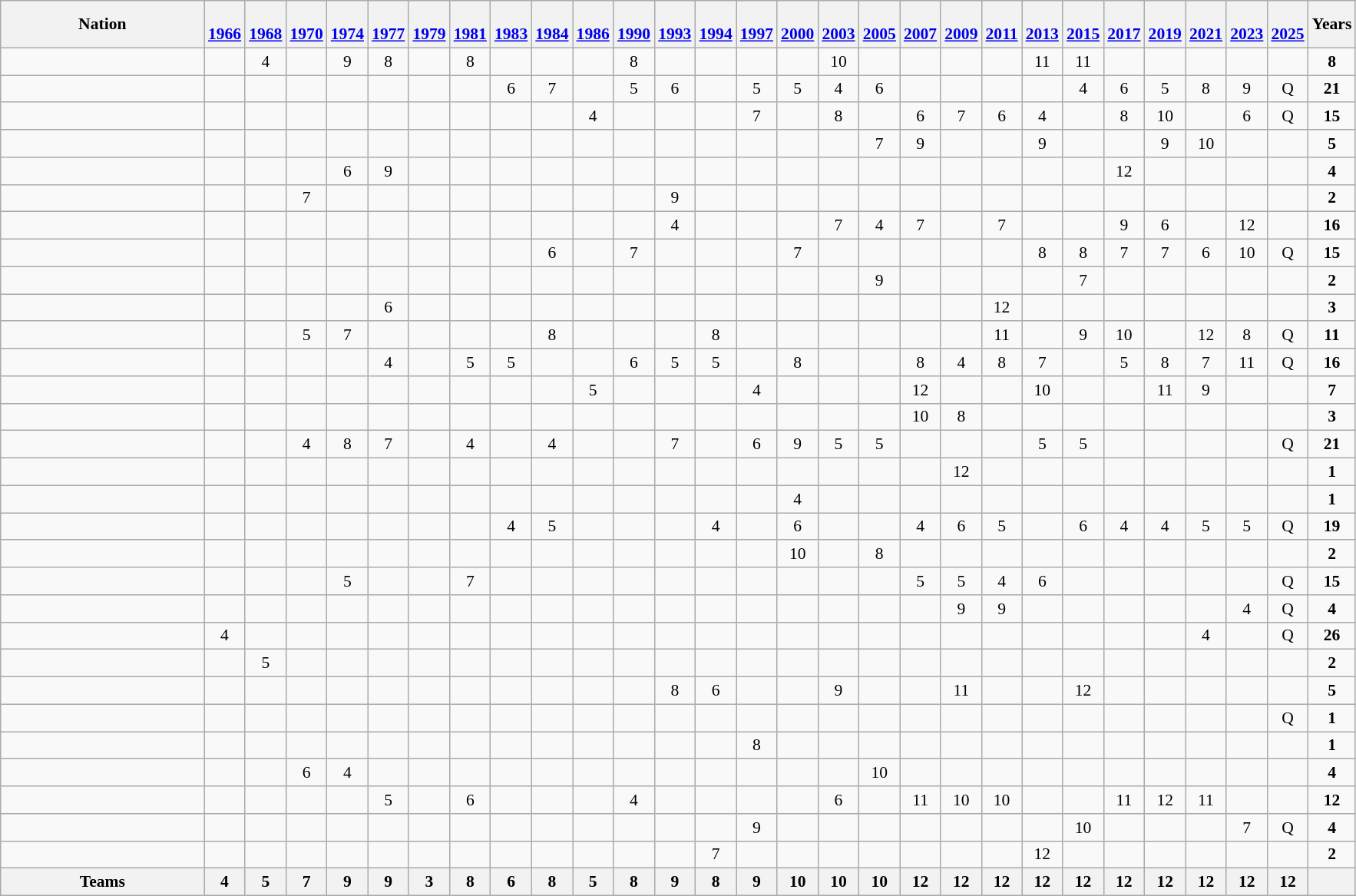<table class="wikitable" style="text-align:center; font-size:90%">
<tr>
<th width=170>Nation</th>
<th><br><a href='#'>1966</a></th>
<th><br><a href='#'>1968</a></th>
<th><br><a href='#'>1970</a></th>
<th><br><a href='#'>1974</a></th>
<th><br><a href='#'>1977</a></th>
<th><br><a href='#'>1979</a></th>
<th><br><a href='#'>1981</a></th>
<th><br><a href='#'>1983</a></th>
<th><br><a href='#'>1984</a></th>
<th><br><a href='#'>1986</a></th>
<th><br><a href='#'>1990</a></th>
<th><br><a href='#'>1993</a></th>
<th><br><a href='#'>1994</a></th>
<th><br><a href='#'>1997</a></th>
<th><br><a href='#'>2000</a></th>
<th><br><a href='#'>2003</a></th>
<th><br><a href='#'>2005</a></th>
<th><br><a href='#'>2007</a></th>
<th><br><a href='#'>2009</a></th>
<th><br><a href='#'>2011</a></th>
<th><br><a href='#'>2013</a></th>
<th><br><a href='#'>2015</a></th>
<th><br><a href='#'>2017</a></th>
<th><br><a href='#'>2019</a></th>
<th><br><a href='#'>2021</a></th>
<th><br><a href='#'>2023</a></th>
<th><br><a href='#'>2025</a></th>
<th>Years</th>
</tr>
<tr>
<td align=left></td>
<td></td>
<td>4</td>
<td></td>
<td>9</td>
<td>8</td>
<td></td>
<td>8</td>
<td></td>
<td></td>
<td></td>
<td>8</td>
<td></td>
<td></td>
<td></td>
<td></td>
<td>10</td>
<td></td>
<td></td>
<td></td>
<td></td>
<td>11</td>
<td>11</td>
<td></td>
<td></td>
<td></td>
<td></td>
<td></td>
<td><strong>8</strong></td>
</tr>
<tr>
<td align=left></td>
<td></td>
<td></td>
<td></td>
<td></td>
<td></td>
<td></td>
<td></td>
<td>6</td>
<td>7</td>
<td></td>
<td>5</td>
<td>6</td>
<td></td>
<td>5</td>
<td>5</td>
<td>4</td>
<td>6</td>
<td></td>
<td></td>
<td></td>
<td></td>
<td>4</td>
<td>6</td>
<td>5</td>
<td>8</td>
<td>9</td>
<td>Q</td>
<td><strong>21</strong></td>
</tr>
<tr>
<td align=left></td>
<td></td>
<td></td>
<td></td>
<td></td>
<td></td>
<td></td>
<td></td>
<td></td>
<td></td>
<td>4</td>
<td></td>
<td></td>
<td></td>
<td>7</td>
<td></td>
<td>8</td>
<td></td>
<td>6</td>
<td>7</td>
<td>6</td>
<td>4</td>
<td></td>
<td>8</td>
<td>10</td>
<td></td>
<td>6</td>
<td>Q</td>
<td><strong>15</strong></td>
</tr>
<tr>
<td align=left></td>
<td></td>
<td></td>
<td></td>
<td></td>
<td></td>
<td></td>
<td></td>
<td></td>
<td></td>
<td></td>
<td></td>
<td></td>
<td></td>
<td></td>
<td></td>
<td></td>
<td>7</td>
<td>9</td>
<td></td>
<td></td>
<td>9</td>
<td></td>
<td></td>
<td>9</td>
<td>10</td>
<td></td>
<td></td>
<td><strong>5</strong></td>
</tr>
<tr>
<td align=left></td>
<td></td>
<td></td>
<td></td>
<td>6</td>
<td>9</td>
<td></td>
<td></td>
<td></td>
<td></td>
<td></td>
<td></td>
<td></td>
<td></td>
<td></td>
<td></td>
<td></td>
<td></td>
<td></td>
<td></td>
<td></td>
<td></td>
<td></td>
<td>12</td>
<td></td>
<td></td>
<td></td>
<td></td>
<td><strong>4</strong></td>
</tr>
<tr>
<td align=left></td>
<td></td>
<td></td>
<td>7</td>
<td></td>
<td></td>
<td></td>
<td></td>
<td></td>
<td></td>
<td></td>
<td></td>
<td>9</td>
<td></td>
<td></td>
<td></td>
<td></td>
<td></td>
<td></td>
<td></td>
<td></td>
<td></td>
<td></td>
<td></td>
<td></td>
<td></td>
<td></td>
<td></td>
<td><strong>2</strong></td>
</tr>
<tr>
<td align=left></td>
<td></td>
<td></td>
<td></td>
<td></td>
<td></td>
<td></td>
<td></td>
<td></td>
<td></td>
<td></td>
<td></td>
<td>4</td>
<td></td>
<td></td>
<td></td>
<td>7</td>
<td>4</td>
<td>7</td>
<td></td>
<td>7</td>
<td></td>
<td></td>
<td>9</td>
<td>6</td>
<td></td>
<td>12</td>
<td></td>
<td><strong>16</strong></td>
</tr>
<tr>
<td align=left></td>
<td></td>
<td></td>
<td></td>
<td></td>
<td></td>
<td></td>
<td></td>
<td></td>
<td>6</td>
<td></td>
<td>7</td>
<td></td>
<td></td>
<td></td>
<td>7</td>
<td></td>
<td></td>
<td></td>
<td></td>
<td></td>
<td>8</td>
<td>8</td>
<td>7</td>
<td>7</td>
<td>6</td>
<td>10</td>
<td>Q</td>
<td><strong>15</strong></td>
</tr>
<tr>
<td align=left></td>
<td></td>
<td></td>
<td></td>
<td></td>
<td></td>
<td></td>
<td></td>
<td></td>
<td></td>
<td></td>
<td></td>
<td></td>
<td></td>
<td></td>
<td></td>
<td></td>
<td>9</td>
<td></td>
<td></td>
<td></td>
<td></td>
<td>7</td>
<td></td>
<td></td>
<td></td>
<td></td>
<td></td>
<td><strong>2</strong></td>
</tr>
<tr>
<td align=left></td>
<td></td>
<td></td>
<td></td>
<td></td>
<td>6</td>
<td></td>
<td></td>
<td></td>
<td></td>
<td></td>
<td></td>
<td></td>
<td></td>
<td></td>
<td></td>
<td></td>
<td></td>
<td></td>
<td></td>
<td>12</td>
<td></td>
<td></td>
<td></td>
<td></td>
<td></td>
<td></td>
<td></td>
<td><strong>3</strong></td>
</tr>
<tr>
<td align=left></td>
<td></td>
<td></td>
<td>5</td>
<td>7</td>
<td></td>
<td></td>
<td></td>
<td></td>
<td>8</td>
<td></td>
<td></td>
<td></td>
<td>8</td>
<td></td>
<td></td>
<td></td>
<td></td>
<td></td>
<td></td>
<td>11</td>
<td></td>
<td>9</td>
<td>10</td>
<td></td>
<td>12</td>
<td>8</td>
<td>Q</td>
<td><strong>11</strong></td>
</tr>
<tr>
<td align=left></td>
<td></td>
<td></td>
<td></td>
<td></td>
<td>4</td>
<td></td>
<td>5</td>
<td>5</td>
<td></td>
<td></td>
<td>6</td>
<td>5</td>
<td>5</td>
<td></td>
<td>8</td>
<td></td>
<td></td>
<td>8</td>
<td>4</td>
<td>8</td>
<td>7</td>
<td></td>
<td>5</td>
<td>8</td>
<td>7</td>
<td>11</td>
<td>Q</td>
<td><strong>16</strong></td>
</tr>
<tr>
<td align=left></td>
<td></td>
<td></td>
<td></td>
<td></td>
<td></td>
<td></td>
<td></td>
<td></td>
<td></td>
<td>5</td>
<td></td>
<td></td>
<td></td>
<td>4</td>
<td></td>
<td></td>
<td></td>
<td>12</td>
<td></td>
<td></td>
<td>10</td>
<td></td>
<td></td>
<td>11</td>
<td>9</td>
<td></td>
<td></td>
<td><strong>7</strong></td>
</tr>
<tr>
<td align=left></td>
<td></td>
<td></td>
<td></td>
<td></td>
<td></td>
<td></td>
<td></td>
<td></td>
<td></td>
<td></td>
<td></td>
<td></td>
<td></td>
<td></td>
<td></td>
<td></td>
<td></td>
<td>10</td>
<td>8</td>
<td></td>
<td></td>
<td></td>
<td></td>
<td></td>
<td></td>
<td></td>
<td></td>
<td><strong>3</strong></td>
</tr>
<tr>
<td align=left></td>
<td></td>
<td></td>
<td>4</td>
<td>8</td>
<td>7</td>
<td></td>
<td>4</td>
<td></td>
<td>4</td>
<td></td>
<td></td>
<td>7</td>
<td></td>
<td>6</td>
<td>9</td>
<td>5</td>
<td>5</td>
<td></td>
<td></td>
<td></td>
<td>5</td>
<td>5</td>
<td></td>
<td></td>
<td></td>
<td></td>
<td>Q</td>
<td><strong>21</strong></td>
</tr>
<tr>
<td align=left></td>
<td></td>
<td></td>
<td></td>
<td></td>
<td></td>
<td></td>
<td></td>
<td></td>
<td></td>
<td></td>
<td></td>
<td></td>
<td></td>
<td></td>
<td></td>
<td></td>
<td></td>
<td></td>
<td>12</td>
<td></td>
<td></td>
<td></td>
<td></td>
<td></td>
<td></td>
<td></td>
<td></td>
<td><strong>1</strong></td>
</tr>
<tr>
<td align=left></td>
<td></td>
<td></td>
<td></td>
<td></td>
<td></td>
<td></td>
<td></td>
<td></td>
<td></td>
<td></td>
<td></td>
<td></td>
<td></td>
<td></td>
<td>4</td>
<td></td>
<td></td>
<td></td>
<td></td>
<td></td>
<td></td>
<td></td>
<td></td>
<td></td>
<td></td>
<td></td>
<td></td>
<td><strong>1</strong></td>
</tr>
<tr>
<td align=left></td>
<td></td>
<td></td>
<td></td>
<td></td>
<td></td>
<td></td>
<td></td>
<td>4</td>
<td>5</td>
<td></td>
<td></td>
<td></td>
<td>4</td>
<td></td>
<td>6</td>
<td></td>
<td></td>
<td>4</td>
<td>6</td>
<td>5</td>
<td></td>
<td>6</td>
<td>4</td>
<td>4</td>
<td>5</td>
<td>5</td>
<td>Q</td>
<td><strong>19</strong></td>
</tr>
<tr>
<td align=left></td>
<td></td>
<td></td>
<td></td>
<td></td>
<td></td>
<td></td>
<td></td>
<td></td>
<td></td>
<td></td>
<td></td>
<td></td>
<td></td>
<td></td>
<td>10</td>
<td></td>
<td>8</td>
<td></td>
<td></td>
<td></td>
<td></td>
<td></td>
<td></td>
<td></td>
<td></td>
<td></td>
<td></td>
<td><strong>2</strong></td>
</tr>
<tr>
<td align=left></td>
<td></td>
<td></td>
<td></td>
<td>5</td>
<td></td>
<td></td>
<td>7</td>
<td></td>
<td></td>
<td></td>
<td></td>
<td></td>
<td></td>
<td></td>
<td></td>
<td></td>
<td></td>
<td>5</td>
<td>5</td>
<td>4</td>
<td>6</td>
<td></td>
<td></td>
<td></td>
<td></td>
<td></td>
<td>Q</td>
<td><strong>15</strong></td>
</tr>
<tr>
<td align=left></td>
<td></td>
<td></td>
<td></td>
<td></td>
<td></td>
<td></td>
<td></td>
<td></td>
<td></td>
<td></td>
<td></td>
<td></td>
<td></td>
<td></td>
<td></td>
<td></td>
<td></td>
<td></td>
<td>9</td>
<td>9</td>
<td></td>
<td></td>
<td></td>
<td></td>
<td></td>
<td>4</td>
<td>Q</td>
<td><strong>4</strong></td>
</tr>
<tr>
<td align=left></td>
<td>4</td>
<td></td>
<td></td>
<td></td>
<td></td>
<td></td>
<td></td>
<td></td>
<td></td>
<td></td>
<td></td>
<td></td>
<td></td>
<td></td>
<td></td>
<td></td>
<td></td>
<td></td>
<td></td>
<td></td>
<td></td>
<td></td>
<td></td>
<td></td>
<td>4</td>
<td></td>
<td>Q</td>
<td><strong>26</strong></td>
</tr>
<tr>
<td align=left></td>
<td></td>
<td>5</td>
<td></td>
<td></td>
<td></td>
<td></td>
<td></td>
<td></td>
<td></td>
<td></td>
<td></td>
<td></td>
<td></td>
<td></td>
<td></td>
<td></td>
<td></td>
<td></td>
<td></td>
<td></td>
<td></td>
<td></td>
<td></td>
<td></td>
<td></td>
<td></td>
<td></td>
<td><strong>2</strong></td>
</tr>
<tr>
<td align=left></td>
<td></td>
<td></td>
<td></td>
<td></td>
<td></td>
<td></td>
<td></td>
<td></td>
<td></td>
<td></td>
<td></td>
<td>8</td>
<td>6</td>
<td></td>
<td></td>
<td>9</td>
<td></td>
<td></td>
<td>11</td>
<td></td>
<td></td>
<td>12</td>
<td></td>
<td></td>
<td></td>
<td></td>
<td></td>
<td><strong>5</strong></td>
</tr>
<tr>
<td align=left></td>
<td></td>
<td></td>
<td></td>
<td></td>
<td></td>
<td></td>
<td></td>
<td></td>
<td></td>
<td></td>
<td></td>
<td></td>
<td></td>
<td></td>
<td></td>
<td></td>
<td></td>
<td></td>
<td></td>
<td></td>
<td></td>
<td></td>
<td></td>
<td></td>
<td></td>
<td></td>
<td>Q</td>
<td><strong>1</strong></td>
</tr>
<tr>
<td align=left></td>
<td></td>
<td></td>
<td></td>
<td></td>
<td></td>
<td></td>
<td></td>
<td></td>
<td></td>
<td></td>
<td></td>
<td></td>
<td></td>
<td>8</td>
<td></td>
<td></td>
<td></td>
<td></td>
<td></td>
<td></td>
<td></td>
<td></td>
<td></td>
<td></td>
<td></td>
<td></td>
<td></td>
<td><strong>1</strong></td>
</tr>
<tr>
<td align=left></td>
<td></td>
<td></td>
<td>6</td>
<td>4</td>
<td></td>
<td></td>
<td></td>
<td></td>
<td></td>
<td></td>
<td></td>
<td></td>
<td></td>
<td></td>
<td></td>
<td></td>
<td>10</td>
<td></td>
<td></td>
<td></td>
<td></td>
<td></td>
<td></td>
<td></td>
<td></td>
<td></td>
<td></td>
<td><strong>4</strong></td>
</tr>
<tr>
<td align=left></td>
<td></td>
<td></td>
<td></td>
<td></td>
<td>5</td>
<td></td>
<td>6</td>
<td></td>
<td></td>
<td></td>
<td>4</td>
<td></td>
<td></td>
<td></td>
<td></td>
<td>6</td>
<td></td>
<td>11</td>
<td>10</td>
<td>10</td>
<td></td>
<td></td>
<td>11</td>
<td>12</td>
<td>11</td>
<td></td>
<td></td>
<td><strong>12</strong></td>
</tr>
<tr>
<td align=left></td>
<td></td>
<td></td>
<td></td>
<td></td>
<td></td>
<td></td>
<td></td>
<td></td>
<td></td>
<td></td>
<td></td>
<td></td>
<td></td>
<td>9</td>
<td></td>
<td></td>
<td></td>
<td></td>
<td></td>
<td></td>
<td></td>
<td>10</td>
<td></td>
<td></td>
<td></td>
<td>7</td>
<td>Q</td>
<td><strong>4</strong></td>
</tr>
<tr>
<td align=left></td>
<td></td>
<td></td>
<td></td>
<td></td>
<td></td>
<td></td>
<td></td>
<td></td>
<td></td>
<td></td>
<td></td>
<td></td>
<td>7</td>
<td></td>
<td></td>
<td></td>
<td></td>
<td></td>
<td></td>
<td></td>
<td>12</td>
<td></td>
<td></td>
<td></td>
<td></td>
<td></td>
<td></td>
<td><strong>2</strong></td>
</tr>
<tr>
<th>Teams</th>
<th>4</th>
<th>5</th>
<th>7</th>
<th>9</th>
<th>9</th>
<th>3</th>
<th>8</th>
<th>6</th>
<th>8</th>
<th>5</th>
<th>8</th>
<th>9</th>
<th>8</th>
<th>9</th>
<th>10</th>
<th>10</th>
<th>10</th>
<th>12</th>
<th>12</th>
<th>12</th>
<th>12</th>
<th>12</th>
<th>12</th>
<th>12</th>
<th>12</th>
<th>12</th>
<th>12</th>
<th></th>
</tr>
</table>
